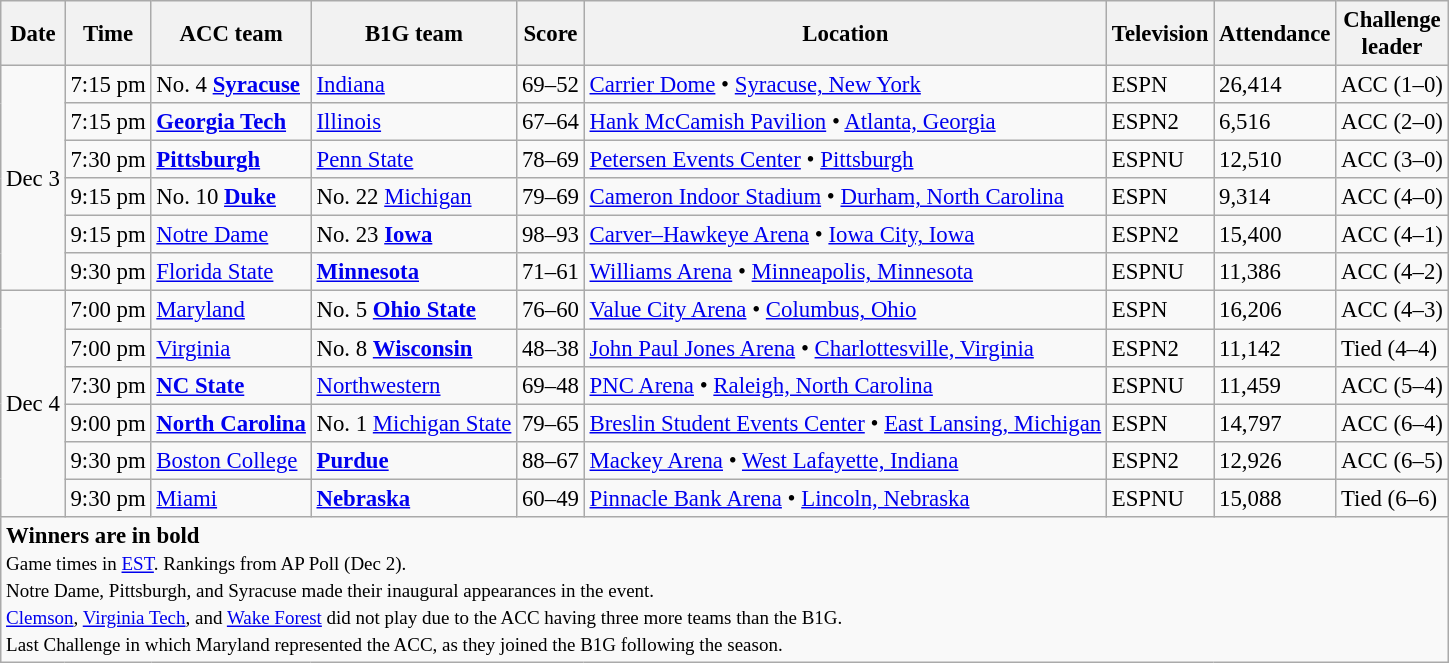<table class="wikitable" style="font-size: 95%">
<tr>
<th>Date</th>
<th>Time</th>
<th>ACC team</th>
<th>B1G team</th>
<th>Score</th>
<th>Location</th>
<th>Television</th>
<th>Attendance</th>
<th>Challenge<br>leader</th>
</tr>
<tr>
<td rowspan=6>Dec 3</td>
<td>7:15 pm</td>
<td>No. 4 <strong><a href='#'>Syracuse</a></strong></td>
<td><a href='#'>Indiana</a></td>
<td>69–52</td>
<td><a href='#'>Carrier Dome</a> • <a href='#'>Syracuse, New York</a></td>
<td>ESPN</td>
<td>26,414</td>
<td>ACC (1–0)</td>
</tr>
<tr>
<td>7:15 pm</td>
<td><strong><a href='#'>Georgia Tech</a></strong></td>
<td><a href='#'>Illinois</a></td>
<td>67–64</td>
<td><a href='#'>Hank McCamish Pavilion</a> • <a href='#'>Atlanta, Georgia</a></td>
<td>ESPN2</td>
<td>6,516</td>
<td>ACC (2–0)</td>
</tr>
<tr>
<td>7:30 pm</td>
<td><strong><a href='#'>Pittsburgh</a></strong></td>
<td><a href='#'>Penn State</a></td>
<td>78–69</td>
<td><a href='#'>Petersen Events Center</a> • <a href='#'>Pittsburgh</a></td>
<td>ESPNU</td>
<td>12,510</td>
<td>ACC (3–0)</td>
</tr>
<tr>
<td>9:15 pm</td>
<td>No. 10 <strong><a href='#'>Duke</a></strong></td>
<td>No. 22 <a href='#'>Michigan</a></td>
<td>79–69</td>
<td><a href='#'>Cameron Indoor Stadium</a> • <a href='#'>Durham, North Carolina</a></td>
<td>ESPN</td>
<td>9,314</td>
<td>ACC (4–0)</td>
</tr>
<tr>
<td>9:15 pm</td>
<td><a href='#'>Notre Dame</a></td>
<td>No. 23 <strong><a href='#'>Iowa</a></strong></td>
<td>98–93</td>
<td><a href='#'>Carver–Hawkeye Arena</a> • <a href='#'>Iowa City, Iowa</a></td>
<td>ESPN2</td>
<td>15,400</td>
<td>ACC (4–1)</td>
</tr>
<tr>
<td>9:30 pm</td>
<td><a href='#'>Florida State</a></td>
<td><strong><a href='#'>Minnesota</a></strong></td>
<td>71–61</td>
<td><a href='#'>Williams Arena</a> • <a href='#'> Minneapolis, Minnesota</a></td>
<td>ESPNU</td>
<td>11,386</td>
<td>ACC (4–2)</td>
</tr>
<tr>
<td rowspan=6>Dec 4</td>
<td>7:00 pm</td>
<td><a href='#'>Maryland</a></td>
<td>No. 5 <strong><a href='#'>Ohio State</a></strong></td>
<td>76–60</td>
<td><a href='#'>Value City Arena</a> • <a href='#'>Columbus, Ohio</a></td>
<td>ESPN</td>
<td>16,206</td>
<td>ACC (4–3)</td>
</tr>
<tr>
<td>7:00 pm</td>
<td><a href='#'>Virginia</a></td>
<td>No. 8 <strong><a href='#'>Wisconsin</a></strong></td>
<td>48–38</td>
<td><a href='#'>John Paul Jones Arena</a> • <a href='#'>Charlottesville, Virginia</a></td>
<td>ESPN2</td>
<td>11,142</td>
<td>Tied (4–4)</td>
</tr>
<tr>
<td>7:30 pm</td>
<td><strong><a href='#'>NC State</a></strong></td>
<td><a href='#'>Northwestern</a></td>
<td>69–48</td>
<td><a href='#'>PNC Arena</a> • <a href='#'>Raleigh, North Carolina</a></td>
<td>ESPNU</td>
<td>11,459</td>
<td>ACC (5–4)</td>
</tr>
<tr>
<td>9:00 pm</td>
<td><strong><a href='#'>North Carolina</a></strong></td>
<td>No. 1 <a href='#'>Michigan State</a></td>
<td>79–65</td>
<td><a href='#'>Breslin Student Events Center</a> • <a href='#'>East Lansing, Michigan</a></td>
<td>ESPN</td>
<td>14,797</td>
<td>ACC (6–4)</td>
</tr>
<tr ->
<td>9:30 pm</td>
<td><a href='#'>Boston College</a></td>
<td><strong><a href='#'>Purdue</a></strong></td>
<td>88–67</td>
<td><a href='#'>Mackey Arena</a> • <a href='#'>West Lafayette, Indiana</a></td>
<td>ESPN2</td>
<td>12,926</td>
<td>ACC (6–5)</td>
</tr>
<tr>
<td>9:30 pm</td>
<td><a href='#'>Miami</a></td>
<td><strong><a href='#'>Nebraska</a></strong></td>
<td>60–49</td>
<td><a href='#'>Pinnacle Bank Arena</a> • <a href='#'>Lincoln, Nebraska</a></td>
<td>ESPNU</td>
<td>15,088</td>
<td>Tied (6–6)</td>
</tr>
<tr>
<td colspan=9><strong>Winners are in bold</strong><br><small>Game times in <a href='#'>EST</a>. Rankings from AP Poll (Dec 2).<br>Notre Dame, Pittsburgh, and Syracuse made their inaugural appearances in the event.<br><a href='#'>Clemson</a>, <a href='#'>Virginia Tech</a>, and <a href='#'>Wake Forest</a> did not play due to the ACC having three more teams than the B1G.<br>Last Challenge in which Maryland represented the ACC, as they joined the B1G following the season.</small></td>
</tr>
</table>
